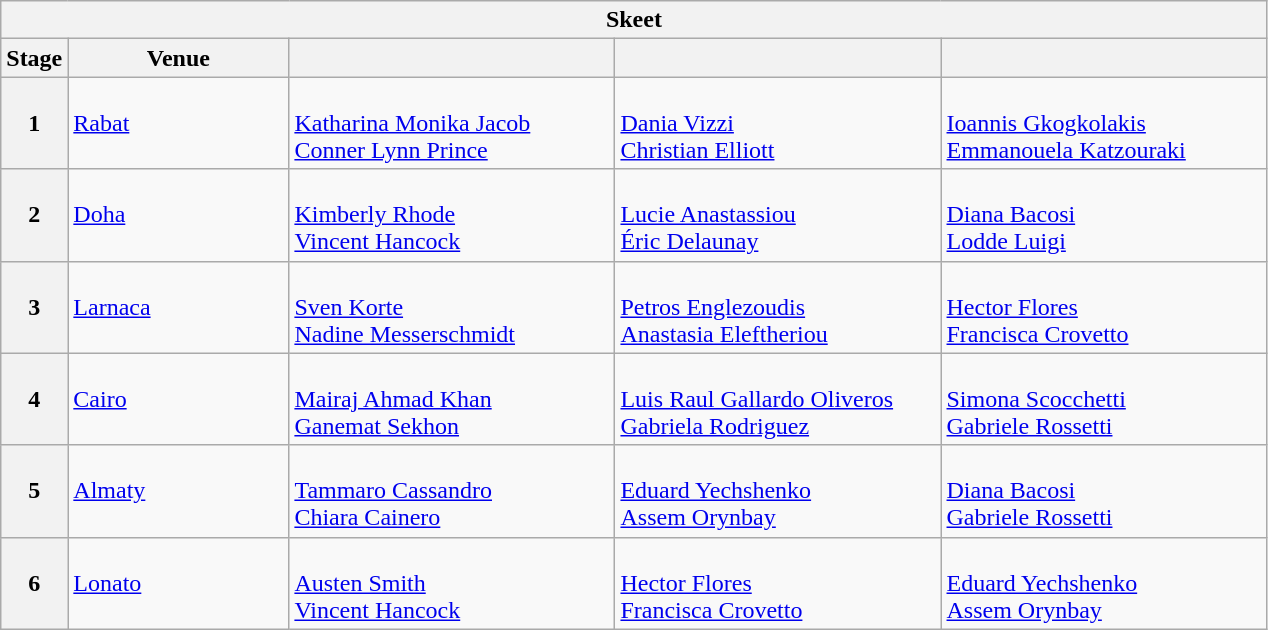<table class="wikitable">
<tr>
<th colspan="5">Skeet</th>
</tr>
<tr>
<th>Stage</th>
<th width=140>Venue</th>
<th width=210></th>
<th width=210></th>
<th width=210></th>
</tr>
<tr>
<th>1</th>
<td> <a href='#'>Rabat</a></td>
<td> <br> <a href='#'>Katharina Monika Jacob</a> <br> <a href='#'>Conner Lynn Prince</a></td>
<td> <br> <a href='#'>Dania Vizzi</a> <br> <a href='#'>Christian Elliott</a></td>
<td> <br> <a href='#'>Ioannis Gkogkolakis</a> <br> <a href='#'>Emmanouela Katzouraki</a></td>
</tr>
<tr>
<th>2</th>
<td> <a href='#'>Doha</a></td>
<td> <br><a href='#'>Kimberly Rhode</a><br><a href='#'>Vincent Hancock</a></td>
<td> <br><a href='#'>Lucie Anastassiou</a><br><a href='#'>Éric Delaunay</a></td>
<td> <br><a href='#'>Diana Bacosi</a><br><a href='#'>Lodde Luigi</a></td>
</tr>
<tr>
<th>3</th>
<td> <a href='#'>Larnaca</a></td>
<td> <br> <a href='#'>Sven Korte</a><br><a href='#'>Nadine Messerschmidt</a></td>
<td> <br> <a href='#'>Petros Englezoudis</a><br><a href='#'>Anastasia Eleftheriou</a></td>
<td> <br> <a href='#'>Hector Flores</a><br><a href='#'>Francisca Crovetto</a></td>
</tr>
<tr>
<th>4</th>
<td> <a href='#'>Cairo</a></td>
<td> <br> <a href='#'>Mairaj Ahmad Khan</a> <br> <a href='#'>Ganemat Sekhon</a></td>
<td> <br> <a href='#'>Luis Raul Gallardo Oliveros</a> <br> <a href='#'>Gabriela Rodriguez</a></td>
<td> <br> <a href='#'>Simona Scocchetti</a> <br> <a href='#'>Gabriele Rossetti</a></td>
</tr>
<tr>
<th>5</th>
<td> <a href='#'>Almaty</a></td>
<td> <br> <a href='#'>Tammaro Cassandro</a> <br> <a href='#'>Chiara Cainero</a></td>
<td> <br> <a href='#'>Eduard Yechshenko</a> <br> <a href='#'>Assem Orynbay</a></td>
<td> <br> <a href='#'>Diana Bacosi</a> <br> <a href='#'>Gabriele Rossetti</a></td>
</tr>
<tr>
<th>6</th>
<td> <a href='#'>Lonato</a></td>
<td> <br><a href='#'>Austen Smith</a><br><a href='#'>Vincent Hancock</a></td>
<td> <br> <a href='#'>Hector Flores</a><br><a href='#'>Francisca Crovetto</a></td>
<td> <br> <a href='#'>Eduard Yechshenko</a> <br> <a href='#'>Assem Orynbay</a></td>
</tr>
</table>
